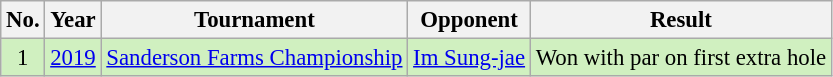<table class="wikitable" style="font-size:95%;">
<tr>
<th>No.</th>
<th>Year</th>
<th>Tournament</th>
<th>Opponent</th>
<th>Result</th>
</tr>
<tr style="background:#D0F0C0;">
<td align=center>1</td>
<td><a href='#'>2019</a></td>
<td><a href='#'>Sanderson Farms Championship</a></td>
<td> <a href='#'>Im Sung-jae</a></td>
<td>Won with par on first extra hole</td>
</tr>
</table>
